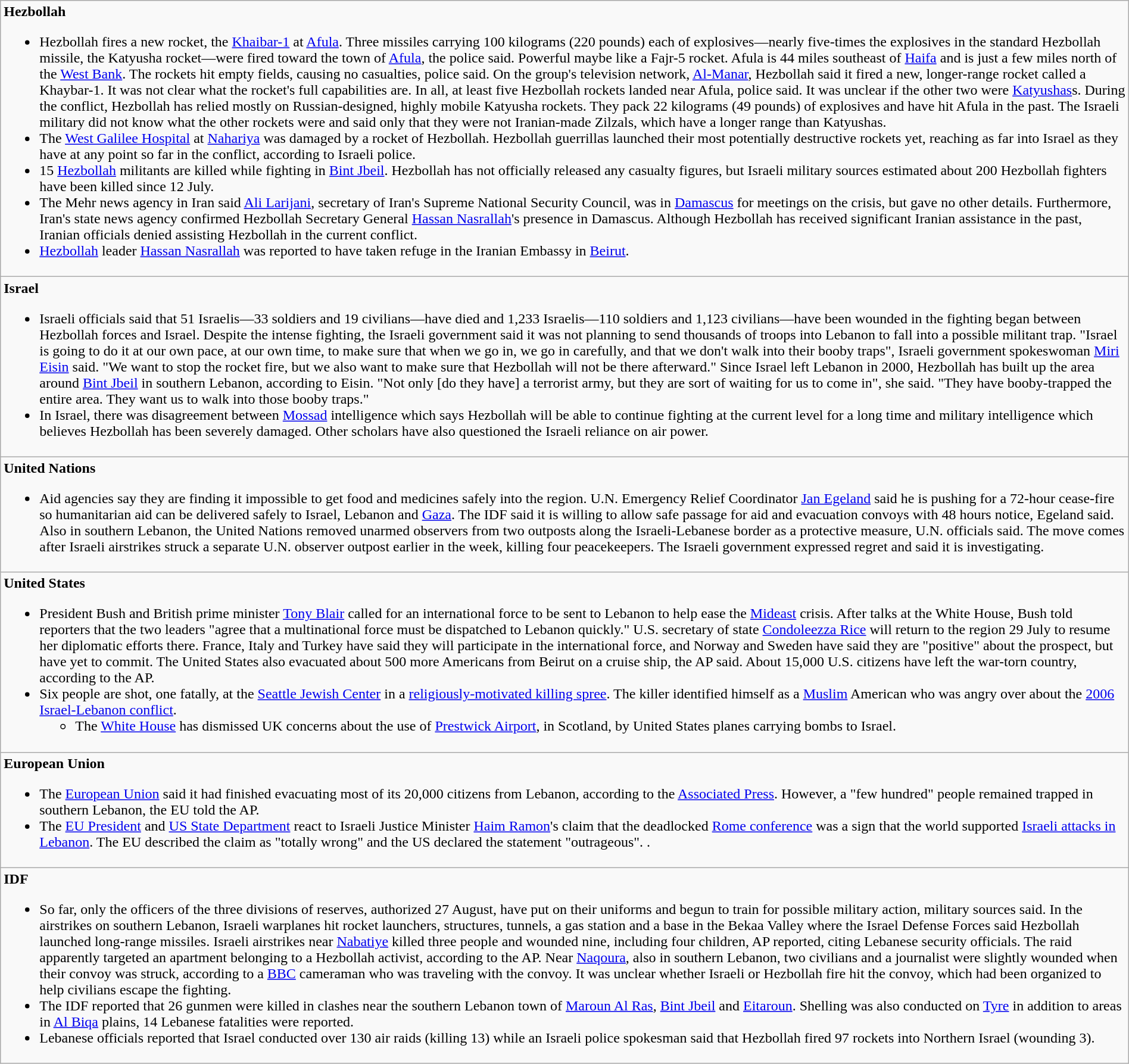<table style="width:100%;" class="wikitable">
<tr>
<td><strong>Hezbollah</strong><br><ul><li>Hezbollah fires a new rocket, the <a href='#'>Khaibar-1</a> at <a href='#'>Afula</a>. Three missiles carrying 100 kilograms (220 pounds) each of explosives—nearly five-times the explosives in the standard Hezbollah missile, the Katyusha rocket—were fired toward the town of <a href='#'>Afula</a>, the police said. Powerful maybe like a Fajr-5 rocket. Afula is 44 miles southeast of <a href='#'>Haifa</a> and is just a few miles north of the <a href='#'>West Bank</a>. The rockets hit empty fields, causing no casualties, police said. On the group's television network, <a href='#'>Al-Manar</a>, Hezbollah said it fired a new, longer-range rocket called a Khaybar-1. It was not clear what the rocket's full capabilities are. In all, at least five Hezbollah rockets landed near Afula, police said. It was unclear if the other two were <a href='#'>Katyushas</a>s. During the conflict, Hezbollah has relied mostly on Russian-designed, highly mobile Katyusha rockets. They pack 22 kilograms (49 pounds) of explosives and have hit Afula in the past.  The Israeli military did not know what the other rockets were and said only that they were not Iranian-made Zilzals, which have a longer range than Katyushas.</li><li>The <a href='#'>West Galilee Hospital</a> at <a href='#'>Nahariya</a> was damaged by a rocket of Hezbollah. Hezbollah guerrillas launched their most potentially destructive rockets yet, reaching as far into Israel as they have at any point so far in the conflict, according to Israeli police.</li><li>15 <a href='#'>Hezbollah</a> militants are killed while fighting in <a href='#'>Bint Jbeil</a>. Hezbollah has not officially released any casualty figures, but Israeli military sources estimated about 200 Hezbollah fighters have been killed since 12 July.</li><li>The Mehr news agency in Iran said <a href='#'>Ali Larijani</a>, secretary of Iran's Supreme National Security Council, was in <a href='#'>Damascus</a> for meetings on the crisis, but gave no other details.  Furthermore, Iran's state news agency confirmed Hezbollah Secretary General <a href='#'>Hassan Nasrallah</a>'s presence in Damascus.  Although Hezbollah has received significant Iranian assistance in the past, Iranian officials denied assisting Hezbollah in the current conflict.</li><li><a href='#'>Hezbollah</a> leader <a href='#'>Hassan Nasrallah</a> was reported to have taken refuge in the Iranian Embassy in <a href='#'>Beirut</a>.</li></ul></td>
</tr>
<tr>
<td><strong>Israel</strong><br><ul><li>Israeli officials said that 51 Israelis—33 soldiers and 19 civilians—have died and 1,233 Israelis—110 soldiers and 1,123 civilians—have been wounded in the fighting began between Hezbollah forces and Israel. Despite the intense fighting, the Israeli government said it was not planning to send thousands of troops into Lebanon to fall into a possible militant trap. "Israel is going to do it at our own pace, at our own time, to make sure that when we go in, we go in carefully, and that we don't walk into their booby traps", Israeli government spokeswoman <a href='#'>Miri Eisin</a> said. "We want to stop the rocket fire, but we also want to make sure that Hezbollah will not be there afterward." Since Israel left Lebanon in 2000, Hezbollah has built up the area around <a href='#'>Bint Jbeil</a> in southern Lebanon, according to Eisin. "Not only [do they have] a terrorist army, but they are sort of waiting for us to come in", she said. "They have booby-trapped the entire area. They want us to walk into those booby traps."</li><li>In Israel, there was disagreement between <a href='#'>Mossad</a> intelligence which says Hezbollah will be able to continue fighting at the current level for a long time and military intelligence which believes Hezbollah has been severely damaged. Other scholars have also questioned the Israeli reliance on air power.</li></ul></td>
</tr>
<tr>
<td><strong>United Nations</strong><br><ul><li>Aid agencies say they are finding it impossible to get food and medicines safely into the region. U.N. Emergency Relief Coordinator <a href='#'>Jan Egeland</a> said he is pushing for a 72-hour cease-fire so humanitarian aid can be delivered safely to Israel, Lebanon and <a href='#'>Gaza</a>. The IDF said it is willing to allow safe passage for aid and evacuation convoys with 48 hours notice, Egeland said. Also in southern Lebanon, the United Nations removed unarmed observers from two outposts along the Israeli-Lebanese border as a protective measure, U.N. officials said. The move comes after Israeli airstrikes struck a separate U.N. observer outpost earlier in the week, killing four peacekeepers. The Israeli government expressed regret and said it is investigating.</li></ul></td>
</tr>
<tr>
<td><strong>United States</strong><br><ul><li>President Bush and British prime minister <a href='#'>Tony Blair</a> called for an international force to be sent to Lebanon to help ease the <a href='#'>Mideast</a> crisis. After talks at the White House, Bush told reporters that the two leaders "agree that a multinational force must be dispatched to Lebanon quickly." U.S. secretary of state <a href='#'>Condoleezza Rice</a> will return to the region 29 July to resume her diplomatic efforts there. France, Italy and Turkey have said they will participate in the international force, and Norway and Sweden have said they are "positive" about the prospect, but have yet to commit. The United States also evacuated about 500 more Americans from Beirut on a cruise ship, the AP said. About 15,000 U.S. citizens have left the war-torn country, according to the AP.</li><li>Six people are shot, one fatally, at the <a href='#'>Seattle Jewish Center</a> in a <a href='#'>religiously-motivated killing spree</a>. The killer identified himself as a <a href='#'>Muslim</a> American who was angry over about the <a href='#'>2006 Israel-Lebanon conflict</a>.<ul><li>The <a href='#'>White House</a> has dismissed UK concerns about the use of <a href='#'>Prestwick Airport</a>, in Scotland, by United States planes carrying bombs to Israel.</li></ul></li></ul></td>
</tr>
<tr>
<td><strong>European Union</strong><br><ul><li>The <a href='#'>European Union</a> said it had finished evacuating most of its 20,000 citizens from Lebanon, according to the <a href='#'>Associated Press</a>. However, a "few hundred" people remained trapped in southern Lebanon, the EU told the AP.</li><li>The <a href='#'>EU President</a> and <a href='#'>US State Department</a> react to Israeli Justice Minister <a href='#'>Haim Ramon</a>'s claim that the deadlocked <a href='#'>Rome conference</a> was a sign that the world supported <a href='#'>Israeli attacks in Lebanon</a>. The EU described the claim as "totally wrong" and the US declared the statement "outrageous".  .</li></ul></td>
</tr>
<tr>
<td><strong>IDF</strong><br><ul><li>So far, only the officers of the three divisions of reserves, authorized 27 August, have put on their uniforms and begun to train for possible military action, military sources said. In the airstrikes on southern Lebanon, Israeli warplanes hit rocket launchers, structures, tunnels, a gas station and a base in the Bekaa Valley where the Israel Defense Forces said Hezbollah launched long-range missiles. Israeli airstrikes near <a href='#'>Nabatiye</a> killed three people and wounded nine, including four children, AP reported, citing Lebanese security officials. The raid apparently targeted an apartment belonging to a Hezbollah activist, according to the AP. Near <a href='#'>Naqoura</a>, also in southern Lebanon, two civilians and a journalist were slightly wounded when their convoy was struck, according to a <a href='#'>BBC</a> cameraman who was traveling with the convoy. It was unclear whether Israeli or Hezbollah fire hit the convoy, which had been organized to help civilians escape the fighting.</li><li>The IDF reported that 26 gunmen were killed in clashes near the southern Lebanon town of <a href='#'>Maroun Al Ras</a>, <a href='#'>Bint Jbeil</a> and <a href='#'>Eitaroun</a>.  Shelling was also conducted on <a href='#'>Tyre</a> in addition to areas in <a href='#'>Al Biqa</a> plains, 14 Lebanese fatalities were reported.</li><li>Lebanese officials reported that Israel conducted over 130 air raids (killing 13) while an Israeli police spokesman said that Hezbollah fired 97 rockets into Northern Israel (wounding 3).</li></ul></td>
</tr>
</table>
